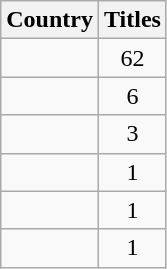<table class="wikitable sortable">
<tr>
<th>Country</th>
<th>Titles</th>
</tr>
<tr>
<td></td>
<td align="center">62</td>
</tr>
<tr>
<td></td>
<td align="center">6</td>
</tr>
<tr>
<td></td>
<td align="center">3</td>
</tr>
<tr>
<td></td>
<td align="center">1</td>
</tr>
<tr>
<td></td>
<td align="center">1</td>
</tr>
<tr>
<td></td>
<td align="center">1</td>
</tr>
</table>
